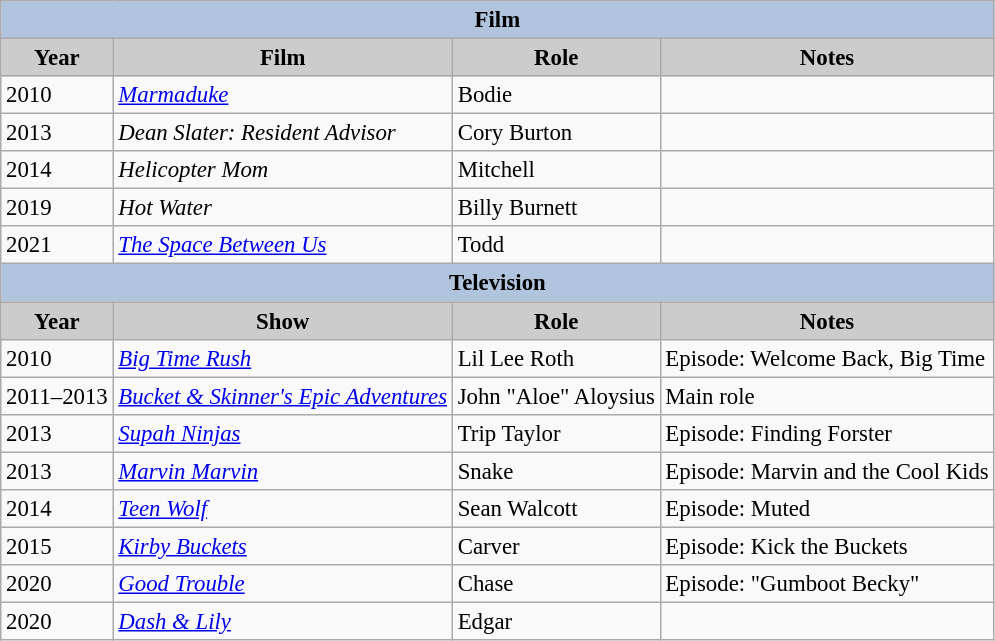<table class="wikitable" style="font-size:95%;">
<tr>
<th colspan=4 style="background:#B0C4DE;">Film</th>
</tr>
<tr align="center">
<th style="background: #CCCCCC;">Year</th>
<th style="background: #CCCCCC;">Film</th>
<th style="background: #CCCCCC;">Role</th>
<th style="background: #CCCCCC;">Notes</th>
</tr>
<tr>
<td>2010</td>
<td><em><a href='#'>Marmaduke</a></em></td>
<td>Bodie</td>
<td></td>
</tr>
<tr>
<td>2013</td>
<td><em>Dean Slater: Resident Advisor</em></td>
<td>Cory Burton</td>
<td></td>
</tr>
<tr>
<td>2014</td>
<td><em>Helicopter Mom</em></td>
<td>Mitchell</td>
<td></td>
</tr>
<tr>
<td>2019</td>
<td><em>Hot Water</em></td>
<td>Billy Burnett</td>
<td></td>
</tr>
<tr>
<td>2021</td>
<td><em><a href='#'>The Space Between Us</a></em></td>
<td>Todd</td>
<td></td>
</tr>
<tr align="center">
<th colspan=4 style="background:#B0C4DE;">Television</th>
</tr>
<tr align="center">
<th style="background: #CCCCCC;">Year</th>
<th style="background: #CCCCCC;">Show</th>
<th style="background: #CCCCCC;">Role</th>
<th style="background: #CCCCCC;">Notes</th>
</tr>
<tr>
<td>2010</td>
<td><em><a href='#'>Big Time Rush</a></em></td>
<td>Lil Lee Roth</td>
<td>Episode: Welcome Back, Big Time</td>
</tr>
<tr>
<td>2011–2013</td>
<td><em><a href='#'>Bucket & Skinner's Epic Adventures</a></em></td>
<td>John "Aloe" Aloysius</td>
<td>Main role</td>
</tr>
<tr>
<td>2013</td>
<td><em><a href='#'>Supah Ninjas</a></em></td>
<td>Trip Taylor</td>
<td>Episode: Finding Forster</td>
</tr>
<tr>
<td>2013</td>
<td><em><a href='#'>Marvin Marvin</a></em></td>
<td>Snake</td>
<td>Episode: Marvin and the Cool Kids</td>
</tr>
<tr>
<td>2014</td>
<td><em><a href='#'>Teen Wolf</a></em></td>
<td>Sean Walcott</td>
<td>Episode: Muted</td>
</tr>
<tr>
<td>2015</td>
<td><em><a href='#'>Kirby Buckets</a></em></td>
<td>Carver</td>
<td>Episode: Kick the Buckets</td>
</tr>
<tr>
<td>2020</td>
<td><em><a href='#'>Good Trouble</a></em></td>
<td>Chase</td>
<td>Episode: "Gumboot Becky"</td>
</tr>
<tr>
<td>2020</td>
<td><em><a href='#'>Dash & Lily</a></em></td>
<td>Edgar</td>
<td></td>
</tr>
</table>
